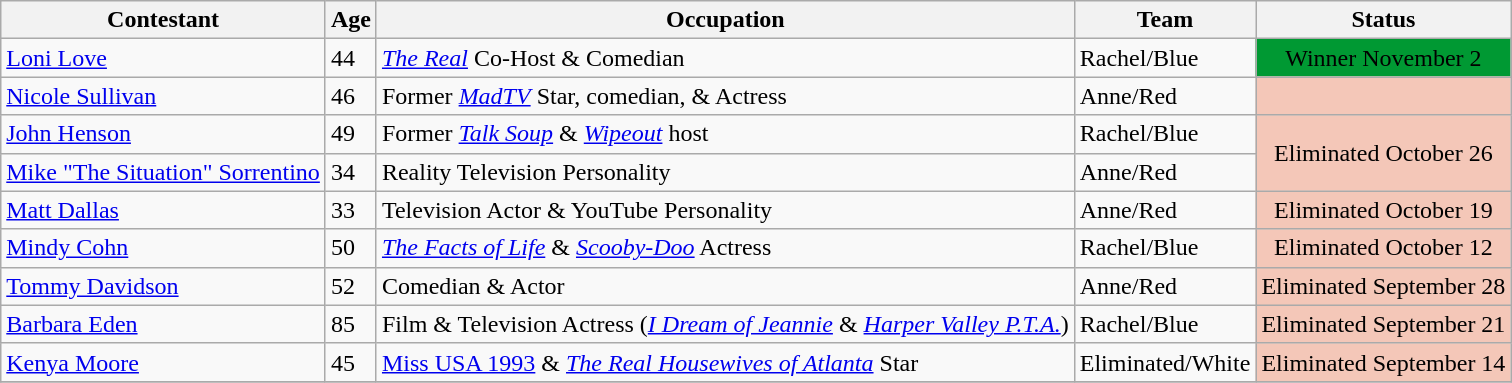<table class="wikitable"  style="border-collapse:collapse;">
<tr>
<th>Contestant</th>
<th>Age</th>
<th>Occupation</th>
<th>Team</th>
<th>Status</th>
</tr>
<tr>
<td><a href='#'>Loni Love</a></td>
<td>44</td>
<td><em><a href='#'>The Real</a></em> Co-Host & Comedian</td>
<td>Rachel/Blue</td>
<td style="background:#093; text-align:center;"><span>Winner November 2</span></td>
</tr>
<tr>
<td><a href='#'>Nicole Sullivan</a></td>
<td>46</td>
<td>Former <em><a href='#'>MadTV</a></em> Star, comedian, & Actress</td>
<td>Anne/Red</td>
<td style="background:#f4c7b8; text-align:center;"></td>
</tr>
<tr>
<td><a href='#'>John Henson</a></td>
<td>49</td>
<td>Former <em><a href='#'>Talk Soup</a></em> & <em><a href='#'>Wipeout</a></em> host</td>
<td>Rachel/Blue</td>
<td rowspan=2 style="background:#f4c7b8; text-align:center;">Eliminated October 26</td>
</tr>
<tr>
<td><a href='#'>Mike "The Situation" Sorrentino</a></td>
<td>34</td>
<td>Reality Television Personality</td>
<td>Anne/Red</td>
</tr>
<tr>
<td><a href='#'>Matt Dallas</a></td>
<td>33</td>
<td>Television Actor & YouTube Personality</td>
<td>Anne/Red</td>
<td style="background:#f4c7b8; text-align:center;">Eliminated October 19</td>
</tr>
<tr>
<td><a href='#'>Mindy Cohn</a></td>
<td>50</td>
<td><a href='#'><em>The Facts of Life</em></a> & <em><a href='#'>Scooby-Doo</a></em> Actress</td>
<td>Rachel/Blue</td>
<td style="background:#f4c7b8; text-align:center;">Eliminated October 12</td>
</tr>
<tr>
<td><a href='#'>Tommy Davidson</a></td>
<td>52</td>
<td>Comedian & Actor</td>
<td>Anne/Red</td>
<td style="background:#f4c7b8; text-align:center;">Eliminated September 28</td>
</tr>
<tr>
<td><a href='#'>Barbara Eden</a></td>
<td>85</td>
<td>Film & Television Actress (<em><a href='#'>I Dream of Jeannie</a></em> & <a href='#'><em>Harper Valley P.T.A.</em></a>)</td>
<td>Rachel/Blue</td>
<td style="background:#f4c7b8; text-align:center;">Eliminated September 21</td>
</tr>
<tr>
<td><a href='#'>Kenya Moore</a></td>
<td>45</td>
<td><a href='#'>Miss USA 1993</a> & <em><a href='#'>The Real Housewives of Atlanta</a></em> Star</td>
<td>Eliminated/White</td>
<td style="background:#f4c7b8; text-align:center;">Eliminated September 14</td>
</tr>
<tr>
</tr>
</table>
